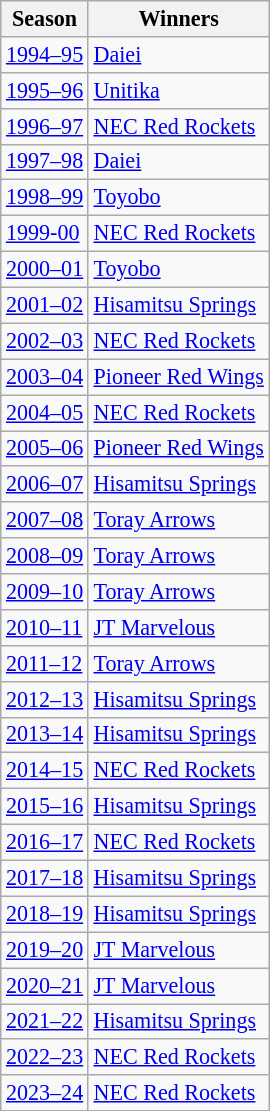<table class="wikitable" style="font-size:92%;">
<tr>
<th>Season</th>
<th>Winners</th>
</tr>
<tr>
<td><a href='#'>1994–95</a></td>
<td><a href='#'>Daiei</a></td>
</tr>
<tr>
<td><a href='#'>1995–96</a></td>
<td><a href='#'>Unitika</a></td>
</tr>
<tr>
<td><a href='#'>1996–97</a></td>
<td><a href='#'>NEC Red Rockets</a></td>
</tr>
<tr>
<td><a href='#'>1997–98</a></td>
<td><a href='#'>Daiei</a></td>
</tr>
<tr>
<td><a href='#'>1998–99</a></td>
<td><a href='#'>Toyobo</a></td>
</tr>
<tr>
<td><a href='#'>1999-00</a></td>
<td><a href='#'>NEC Red Rockets</a></td>
</tr>
<tr>
<td><a href='#'>2000–01</a></td>
<td><a href='#'>Toyobo</a></td>
</tr>
<tr>
<td><a href='#'>2001–02</a></td>
<td><a href='#'>Hisamitsu Springs</a></td>
</tr>
<tr>
<td><a href='#'>2002–03</a></td>
<td><a href='#'>NEC Red Rockets</a></td>
</tr>
<tr>
<td><a href='#'>2003–04</a></td>
<td><a href='#'>Pioneer Red Wings</a></td>
</tr>
<tr>
<td><a href='#'>2004–05</a></td>
<td><a href='#'>NEC Red Rockets</a></td>
</tr>
<tr>
<td><a href='#'>2005–06</a></td>
<td><a href='#'>Pioneer Red Wings</a></td>
</tr>
<tr>
<td><a href='#'>2006–07</a></td>
<td><a href='#'>Hisamitsu Springs</a></td>
</tr>
<tr>
<td><a href='#'>2007–08</a></td>
<td><a href='#'>Toray Arrows</a></td>
</tr>
<tr>
<td><a href='#'>2008–09</a></td>
<td><a href='#'>Toray Arrows</a></td>
</tr>
<tr>
<td><a href='#'>2009–10</a></td>
<td><a href='#'>Toray Arrows</a></td>
</tr>
<tr>
<td><a href='#'>2010–11</a></td>
<td><a href='#'>JT Marvelous</a></td>
</tr>
<tr>
<td><a href='#'>2011–12</a></td>
<td><a href='#'>Toray Arrows</a></td>
</tr>
<tr>
<td><a href='#'>2012–13</a></td>
<td><a href='#'>Hisamitsu Springs</a></td>
</tr>
<tr>
<td><a href='#'>2013–14</a></td>
<td><a href='#'>Hisamitsu Springs</a></td>
</tr>
<tr>
<td><a href='#'>2014–15</a></td>
<td><a href='#'>NEC Red Rockets</a></td>
</tr>
<tr>
<td><a href='#'>2015–16</a></td>
<td><a href='#'>Hisamitsu Springs</a></td>
</tr>
<tr>
<td><a href='#'>2016–17</a></td>
<td><a href='#'>NEC Red Rockets</a></td>
</tr>
<tr>
<td><a href='#'>2017–18</a></td>
<td><a href='#'>Hisamitsu Springs</a></td>
</tr>
<tr>
<td><a href='#'>2018–19</a></td>
<td><a href='#'>Hisamitsu Springs</a></td>
</tr>
<tr>
<td><a href='#'>2019–20</a></td>
<td><a href='#'>JT Marvelous</a></td>
</tr>
<tr>
<td><a href='#'>2020–21</a></td>
<td><a href='#'>JT Marvelous</a></td>
</tr>
<tr>
<td><a href='#'>2021–22</a></td>
<td><a href='#'>Hisamitsu Springs</a></td>
</tr>
<tr>
<td><a href='#'>2022–23</a></td>
<td><a href='#'>NEC Red Rockets</a></td>
</tr>
<tr>
<td><a href='#'>2023–24</a></td>
<td><a href='#'>NEC Red Rockets</a></td>
</tr>
<tr>
</tr>
</table>
